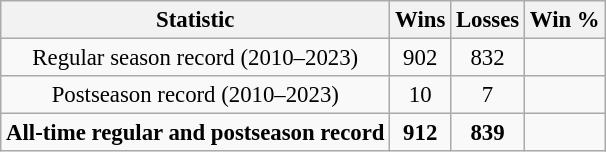<table class="wikitable" style="text-align:center; font-size:95%">
<tr>
<th rowspan=1>Statistic</th>
<th rowspan=1>Wins</th>
<th rowspan=1>Losses</th>
<th rowspan=1>Win %</th>
</tr>
<tr>
<td>Regular season record (2010–2023)</td>
<td>902</td>
<td>832</td>
<td></td>
</tr>
<tr>
<td>Postseason record (2010–2023)</td>
<td>10</td>
<td>7</td>
<td></td>
</tr>
<tr>
<td><strong>All-time regular and postseason record</strong></td>
<td><strong>912</strong></td>
<td><strong>839</strong></td>
<td><strong></strong></td>
</tr>
</table>
